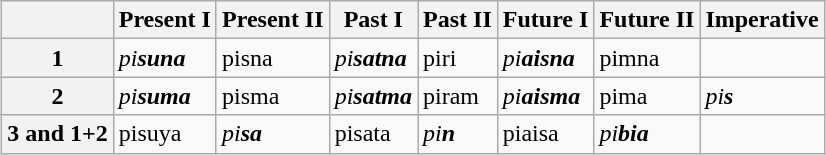<table class="wikitable" style="margin:1em auto 1em auto;">
<tr>
<th></th>
<th style="text-align:center;">Present I</th>
<th style="text-align:center;">Present II</th>
<th style="text-align:center;">Past I</th>
<th style="text-align:center;">Past II</th>
<th style="text-align:center;">Future I</th>
<th style="text-align:center;">Future II</th>
<th style="text-align:center;">Imperative</th>
</tr>
<tr>
<th>1</th>
<td><em>pi<strong>suna<strong><em></td>
<td></em>pi</strong>sna</em></strong></td>
<td><em>pi<strong>satna<strong><em></td>
<td></em>pi</strong>ri</em></strong></td>
<td><em>pi<strong>aisna<strong><em></td>
<td></em>pi</strong>mna</em></strong></td>
<td></td>
</tr>
<tr>
<th>2</th>
<td><em>pi<strong>suma<strong><em></td>
<td></em>pi</strong>sma</em></strong></td>
<td><em>pi<strong>satma<strong><em></td>
<td></em>pi</strong>ram</em></strong></td>
<td><em>pi<strong>aisma<strong><em></td>
<td></em>pi</strong>ma</em></strong></td>
<td><em>pi<strong>s<strong><em></td>
</tr>
<tr>
<th>3 and 1+2</th>
<td></em>pi</strong>suya</em></strong></td>
<td><em>pi<strong>sa<strong><em></td>
<td></em>pi</strong>sata</em></strong></td>
<td><em>pi<strong>n<strong><em></td>
<td></em>pi</strong>aisa</em></strong></td>
<td><em>pi<strong>bia<strong><em></td>
<td></td>
</tr>
</table>
